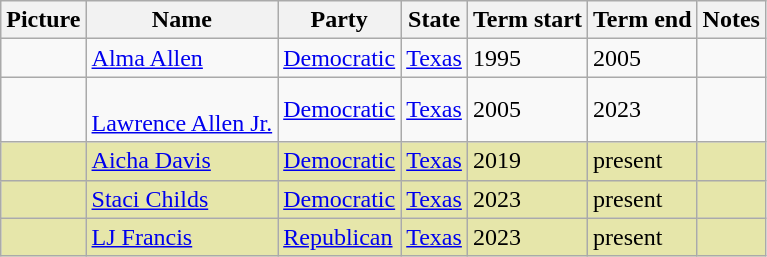<table class="wikitable sortable">
<tr>
<th>Picture</th>
<th>Name</th>
<th>Party</th>
<th>State</th>
<th>Term start</th>
<th>Term end</th>
<th>Notes</th>
</tr>
<tr>
<td></td>
<td><a href='#'>Alma Allen</a></td>
<td><a href='#'>Democratic</a></td>
<td><a href='#'>Texas</a></td>
<td>1995</td>
<td>2005</td>
<td></td>
</tr>
<tr>
<td></td>
<td><br><a href='#'>Lawrence Allen Jr.</a><br></td>
<td><a href='#'>Democratic</a></td>
<td><a href='#'>Texas</a></td>
<td>2005</td>
<td>2023</td>
<td></td>
</tr>
<tr bgcolor=#E6E6AA>
<td></td>
<td><a href='#'>Aicha Davis</a></td>
<td><a href='#'>Democratic</a></td>
<td><a href='#'>Texas</a></td>
<td>2019</td>
<td>present</td>
<td></td>
</tr>
<tr bgcolor=#E6E6AA>
<td></td>
<td><a href='#'>Staci Childs</a></td>
<td><a href='#'>Democratic</a></td>
<td><a href='#'>Texas</a></td>
<td>2023</td>
<td>present</td>
<td></td>
</tr>
<tr bgcolor=#E6E6AA>
<td></td>
<td><a href='#'>LJ Francis</a></td>
<td><a href='#'>Republican</a></td>
<td><a href='#'>Texas</a></td>
<td>2023</td>
<td>present</td>
<td></td>
</tr>
</table>
